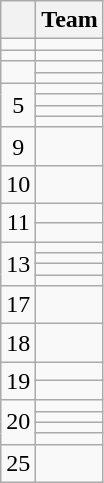<table class=wikitable style="text-align:center;">
<tr>
<th></th>
<th>Team</th>
</tr>
<tr>
<td></td>
<td style="text-align:left;"></td>
</tr>
<tr>
<td></td>
<td style="text-align:left;"></td>
</tr>
<tr>
<td rowspan=2></td>
<td style="text-align:left;"></td>
</tr>
<tr>
<td style="text-align:left;"></td>
</tr>
<tr>
<td rowspan=4>5</td>
<td style="text-align:left;"></td>
</tr>
<tr>
<td style="text-align:left;"></td>
</tr>
<tr>
<td style="text-align:left;"></td>
</tr>
<tr>
<td style="text-align:left;"></td>
</tr>
<tr>
<td>9</td>
<td style="text-align:left;"></td>
</tr>
<tr>
<td>10</td>
<td style="text-align:left;"></td>
</tr>
<tr>
<td rowspan=2>11</td>
<td style="text-align:left;"></td>
</tr>
<tr>
<td style="text-align:left;"></td>
</tr>
<tr>
<td rowspan=4>13</td>
<td style="text-align:left;"></td>
</tr>
<tr>
<td style="text-align:left;"></td>
</tr>
<tr>
<td style="text-align:left;"></td>
</tr>
<tr>
<td style="text-align:left;"></td>
</tr>
<tr>
<td>17</td>
<td style="text-align:left;"></td>
</tr>
<tr>
<td>18</td>
<td style="text-align:left;"></td>
</tr>
<tr>
<td rowspan="2">19</td>
<td style="text-align:left;"></td>
</tr>
<tr>
<td style="text-align:left;"></td>
</tr>
<tr>
<td rowspan="4">20</td>
<td style="text-align:left;"></td>
</tr>
<tr>
<td style="text-align:left;"></td>
</tr>
<tr>
<td style="text-align:left;"></td>
</tr>
<tr>
<td style="text-align:left;"></td>
</tr>
<tr>
<td>25</td>
<td style="text-align:left;"></td>
</tr>
</table>
